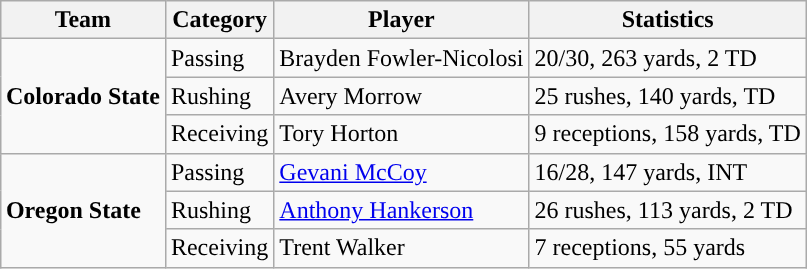<table class="wikitable" style="float: right;">
<tr>
<th>Team</th>
<th>Category</th>
<th>Player</th>
<th>Statistics</th>
</tr>
<tr>
<td rowspan=3><strong>Colorado State</strong></td>
<td>Passing</td>
<td>Brayden Fowler-Nicolosi</td>
<td>20/30, 263 yards, 2 TD</td>
</tr>
<tr>
<td>Rushing</td>
<td>Avery Morrow</td>
<td>25 rushes, 140 yards, TD</td>
</tr>
<tr>
<td>Receiving</td>
<td>Tory Horton</td>
<td>9 receptions, 158 yards, TD</td>
</tr>
<tr>
<td rowspan=3><strong>Oregon State</strong></td>
<td>Passing</td>
<td><a href='#'>Gevani McCoy</a></td>
<td>16/28, 147 yards, INT</td>
</tr>
<tr>
<td>Rushing</td>
<td><a href='#'>Anthony Hankerson</a></td>
<td>26 rushes, 113 yards, 2 TD</td>
</tr>
<tr>
<td>Receiving</td>
<td>Trent Walker</td>
<td>7 receptions, 55 yards</td>
</tr>
</table>
